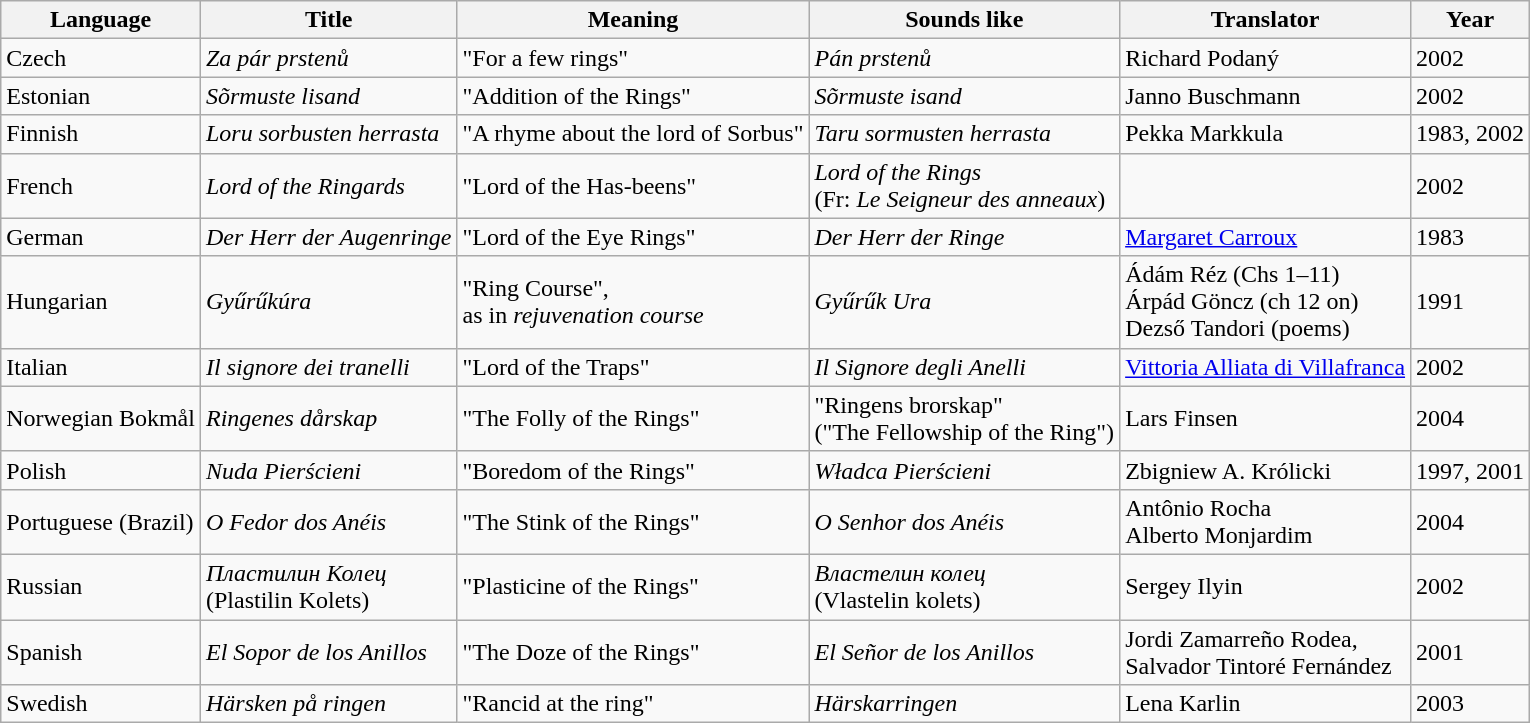<table class="wikitable">
<tr>
<th>Language</th>
<th>Title</th>
<th>Meaning</th>
<th>Sounds like</th>
<th>Translator</th>
<th>Year</th>
</tr>
<tr>
<td>Czech</td>
<td><em>Za pár prstenů</em></td>
<td>"For a few rings"</td>
<td><em>Pán prstenů</em></td>
<td>Richard Podaný</td>
<td>2002</td>
</tr>
<tr>
<td>Estonian</td>
<td><em>Sõrmuste lisand</em></td>
<td>"Addition of the Rings"</td>
<td><em>Sõrmuste isand</em></td>
<td>Janno Buschmann</td>
<td>2002</td>
</tr>
<tr>
<td>Finnish</td>
<td><em>Loru sorbusten herrasta</em></td>
<td>"A rhyme about the lord of Sorbus"</td>
<td><em>Taru sormusten herrasta</em></td>
<td>Pekka Markkula</td>
<td>1983, 2002</td>
</tr>
<tr>
<td>French</td>
<td><em>Lord of the Ringards</em></td>
<td>"Lord of the Has-beens"</td>
<td><em>Lord of the Rings</em><br>(Fr: <em>Le Seigneur des anneaux</em>)</td>
<td><br></td>
<td>2002</td>
</tr>
<tr>
<td>German</td>
<td><em>Der Herr der Augenringe</em></td>
<td>"Lord of the Eye Rings"</td>
<td><em>Der Herr der Ringe</em></td>
<td><a href='#'>Margaret Carroux</a></td>
<td>1983</td>
</tr>
<tr>
<td>Hungarian</td>
<td><em>Gyűrűkúra</em></td>
<td>"Ring Course",<br>as in <em>rejuvenation course</em></td>
<td><em>Gyűrűk Ura</em></td>
<td>Ádám Réz (Chs 1–11)<br>Árpád Göncz (ch 12 on)<br>Dezső Tandori (poems)</td>
<td>1991</td>
</tr>
<tr>
<td>Italian</td>
<td><em>Il signore dei tranelli</em></td>
<td>"Lord of the Traps"</td>
<td><em>Il Signore degli Anelli</em></td>
<td><a href='#'>Vittoria Alliata di Villafranca</a></td>
<td>2002</td>
</tr>
<tr>
<td>Norwegian Bokmål</td>
<td><em>Ringenes dårskap</em></td>
<td>"The Folly of the Rings"</td>
<td>"Ringens brorskap"<br>("The Fellowship of the Ring")</td>
<td>Lars Finsen</td>
<td>2004</td>
</tr>
<tr>
<td>Polish</td>
<td><em>Nuda Pierścieni</em></td>
<td>"Boredom of the Rings"</td>
<td><em>Władca Pierścieni</em></td>
<td>Zbigniew A. Królicki</td>
<td>1997, 2001</td>
</tr>
<tr>
<td>Portuguese (Brazil)</td>
<td><em>O Fedor dos Anéis</em></td>
<td>"The Stink of the Rings"</td>
<td><em>O Senhor dos Anéis</em></td>
<td>Antônio Rocha<br>Alberto Monjardim</td>
<td>2004</td>
</tr>
<tr>
<td>Russian</td>
<td><em>Пластилин Колец</em><br>(Plastilin Kolets)</td>
<td>"Plasticine of the Rings"</td>
<td><em>Властелин колец</em><br>(Vlastelin kolets)</td>
<td>Sergey Ilyin</td>
<td>2002</td>
</tr>
<tr>
<td>Spanish</td>
<td><em>El Sopor de los Anillos</em></td>
<td>"The Doze of the Rings"</td>
<td><em>El Señor de los Anillos</em></td>
<td>Jordi Zamarreño Rodea,<br>Salvador Tintoré Fernández</td>
<td>2001</td>
</tr>
<tr>
<td>Swedish</td>
<td><em>Härsken på ringen</em></td>
<td>"Rancid at the ring"</td>
<td><em>Härskarringen</em></td>
<td>Lena Karlin</td>
<td>2003</td>
</tr>
</table>
